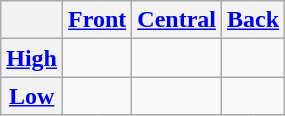<table class="wikitable" style="text-align:center">
<tr>
<th></th>
<th colspan="2"><a href='#'>Front</a></th>
<th colspan="2"><a href='#'>Central</a></th>
<th colspan="2"><a href='#'>Back</a></th>
</tr>
<tr>
<th><a href='#'>High</a></th>
<td style="border-right:0"> </td>
<td style="border-left:0"> </td>
<td colspan="2"></td>
<td style="border-right:0"> </td>
<td style="border-left:0"> </td>
</tr>
<tr>
<th><a href='#'>Low</a></th>
<td colspan="2"></td>
<td style="border-right:0"> </td>
<td style="border-left:0"> </td>
<td colspan="2"></td>
</tr>
</table>
